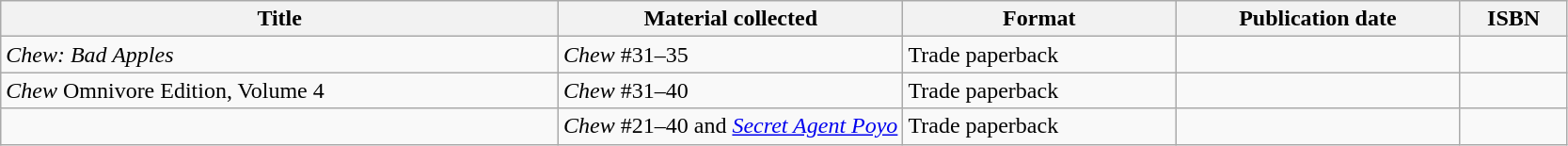<table class="wikitable">
<tr>
<th>Title</th>
<th width="22%">Material collected</th>
<th>Format</th>
<th>Publication date</th>
<th>ISBN</th>
</tr>
<tr>
<td><em>Chew: Bad Apples</em></td>
<td><em>Chew</em> #31–35</td>
<td>Trade paperback</td>
<td></td>
<td></td>
</tr>
<tr>
<td><em>Chew</em> Omnivore Edition, Volume 4</td>
<td><em>Chew</em> #31–40</td>
<td>Trade paperback</td>
<td></td>
<td></td>
</tr>
<tr>
<td></td>
<td><em>Chew</em> #21–40 and <em><a href='#'>Secret Agent Poyo</a></em></td>
<td>Trade paperback</td>
<td></td>
<td></td>
</tr>
</table>
